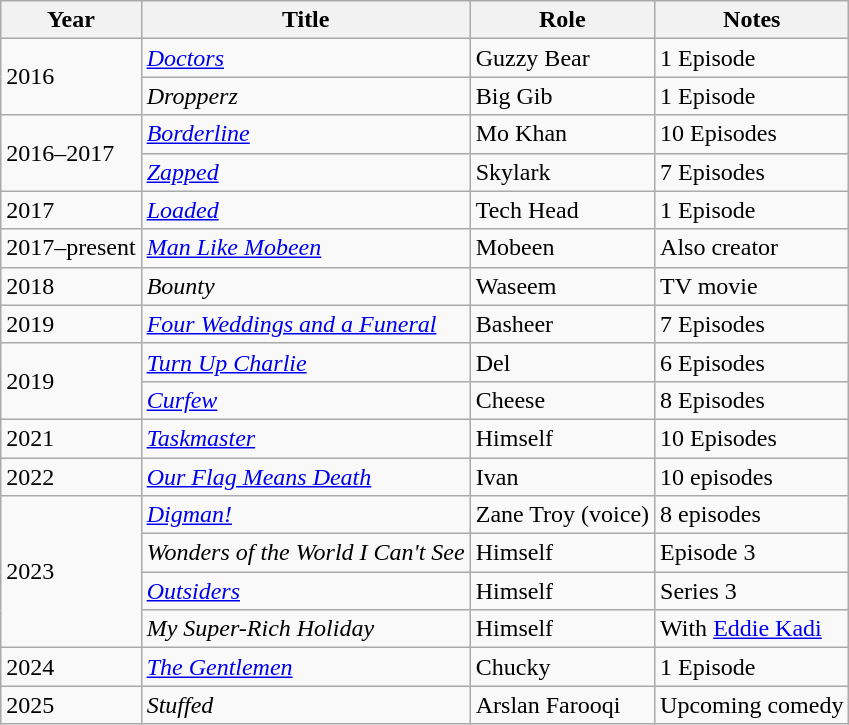<table class="wikitable sortable">
<tr>
<th>Year</th>
<th>Title</th>
<th>Role</th>
<th>Notes</th>
</tr>
<tr>
<td rowspan="2">2016</td>
<td><em><a href='#'>Doctors</a></em></td>
<td>Guzzy Bear</td>
<td>1 Episode</td>
</tr>
<tr>
<td><em>Dropperz</em></td>
<td>Big Gib</td>
<td>1 Episode</td>
</tr>
<tr>
<td rowspan="2">2016–2017</td>
<td><em><a href='#'>Borderline</a></em></td>
<td>Mo Khan</td>
<td>10 Episodes</td>
</tr>
<tr>
<td><em><a href='#'>Zapped</a></em></td>
<td>Skylark</td>
<td>7 Episodes</td>
</tr>
<tr>
<td>2017</td>
<td><em><a href='#'>Loaded</a></em></td>
<td>Tech Head</td>
<td>1 Episode</td>
</tr>
<tr>
<td>2017–present</td>
<td><em><a href='#'>Man Like Mobeen</a></em></td>
<td>Mobeen</td>
<td>Also creator</td>
</tr>
<tr>
<td>2018</td>
<td><em>Bounty</em></td>
<td>Waseem</td>
<td>TV movie</td>
</tr>
<tr>
<td>2019</td>
<td><em><a href='#'>Four Weddings and a Funeral</a></em></td>
<td>Basheer</td>
<td>7 Episodes</td>
</tr>
<tr>
<td rowspan="2">2019</td>
<td><em><a href='#'>Turn Up Charlie</a></em></td>
<td>Del</td>
<td>6 Episodes</td>
</tr>
<tr>
<td><em><a href='#'>Curfew</a></em></td>
<td>Cheese</td>
<td>8 Episodes</td>
</tr>
<tr>
<td>2021</td>
<td><a href='#'><em>Taskmaster</em></a></td>
<td>Himself</td>
<td>10 Episodes</td>
</tr>
<tr>
<td>2022</td>
<td><em><a href='#'>Our Flag Means Death</a></em></td>
<td>Ivan</td>
<td>10 episodes</td>
</tr>
<tr>
<td rowspan="4">2023</td>
<td><em><a href='#'>Digman!</a></em></td>
<td>Zane Troy (voice)</td>
<td>8 episodes</td>
</tr>
<tr>
<td><em>Wonders of the World I Can't See</em></td>
<td>Himself</td>
<td>Episode 3</td>
</tr>
<tr>
<td><a href='#'><em>Outsiders</em></a></td>
<td>Himself</td>
<td>Series 3</td>
</tr>
<tr>
<td><em>My Super-Rich Holiday</em></td>
<td>Himself</td>
<td>With <a href='#'>Eddie Kadi</a></td>
</tr>
<tr>
<td>2024</td>
<td><a href='#'><em>The Gentlemen</em></a></td>
<td>Chucky</td>
<td>1 Episode</td>
</tr>
<tr>
<td>2025</td>
<td><em>Stuffed</em></td>
<td>Arslan Farooqi</td>
<td>Upcoming comedy</td>
</tr>
</table>
